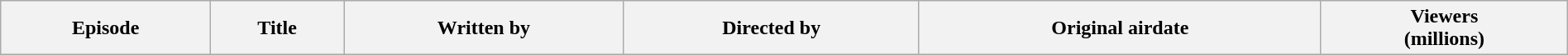<table class="wikitable plainrowheaders" style="width:100%;">
<tr>
<th>Episode</th>
<th>Title</th>
<th>Written by</th>
<th>Directed by</th>
<th>Original airdate</th>
<th>Viewers<br>(millions)<br>


</th>
</tr>
</table>
